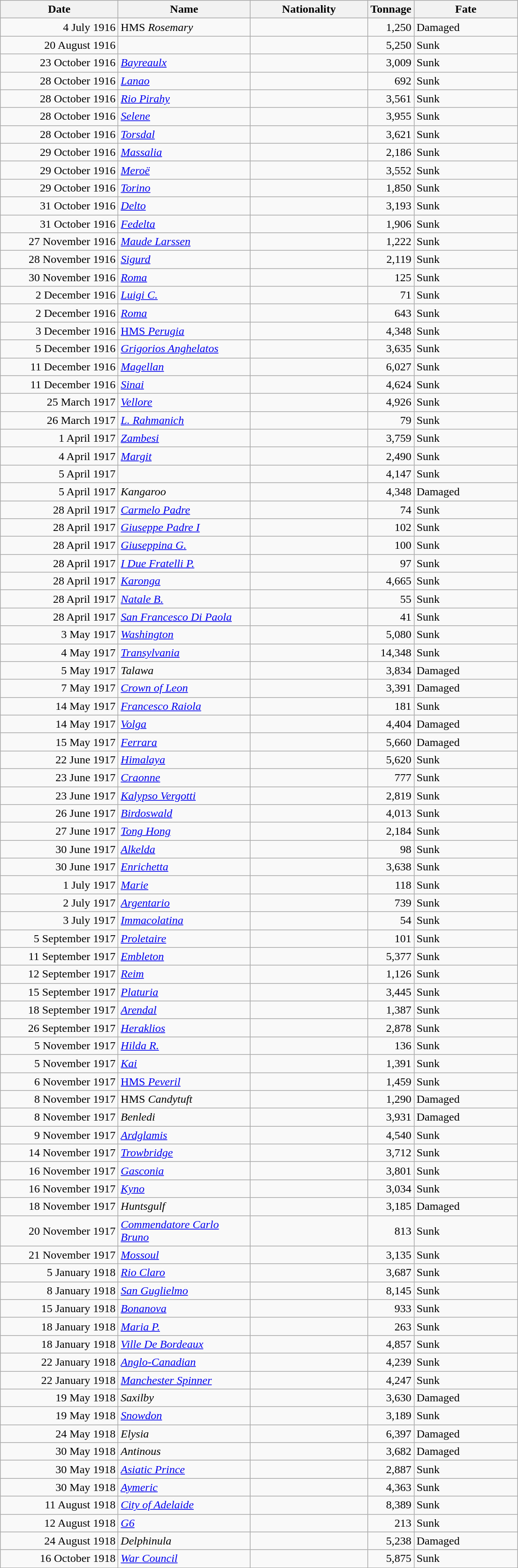<table class="wikitable sortable">
<tr>
<th width="160px">Date</th>
<th width="180px">Name</th>
<th width="160px">Nationality</th>
<th width="25px">Tonnage</th>
<th width="140px">Fate</th>
</tr>
<tr>
<td align="right">4 July 1916</td>
<td align="left">HMS <em>Rosemary</em></td>
<td align="left"></td>
<td align="right">1,250</td>
<td align="left">Damaged</td>
</tr>
<tr>
<td align="right">20 August 1916</td>
<td align="left"></td>
<td align="left"></td>
<td align="right">5,250</td>
<td align="left">Sunk</td>
</tr>
<tr>
<td align="right">23 October 1916</td>
<td align="left"><a href='#'><em>Bayreaulx</em></a></td>
<td align="left"></td>
<td align="right">3,009</td>
<td align="left">Sunk</td>
</tr>
<tr>
<td align="right">28 October 1916</td>
<td align="left"><a href='#'><em>Lanao</em></a></td>
<td align="left"></td>
<td align="right">692</td>
<td align="left">Sunk</td>
</tr>
<tr>
<td align="right">28 October 1916</td>
<td align="left"><a href='#'><em>Rio Pirahy</em></a></td>
<td align="left"></td>
<td align="right">3,561</td>
<td align="left">Sunk</td>
</tr>
<tr>
<td align="right">28 October 1916</td>
<td align="left"><a href='#'><em>Selene</em></a></td>
<td align="left"></td>
<td align="right">3,955</td>
<td align="left">Sunk</td>
</tr>
<tr>
<td align="right">28 October 1916</td>
<td align="left"><a href='#'><em>Torsdal</em></a></td>
<td align="left"></td>
<td align="right">3,621</td>
<td align="left">Sunk</td>
</tr>
<tr>
<td align="right">29 October 1916</td>
<td align="left"><a href='#'><em>Massalia</em></a></td>
<td align="left"></td>
<td align="right">2,186</td>
<td align="left">Sunk</td>
</tr>
<tr>
<td align="right">29 October 1916</td>
<td align="left"><a href='#'><em>Meroë</em></a></td>
<td align="left"></td>
<td align="right">3,552</td>
<td align="left">Sunk</td>
</tr>
<tr>
<td align="right">29 October 1916</td>
<td align="left"><a href='#'><em>Torino</em></a></td>
<td align="left"></td>
<td align="right">1,850</td>
<td align="left">Sunk</td>
</tr>
<tr>
<td align="right">31 October 1916</td>
<td align="left"><a href='#'><em>Delto</em></a></td>
<td align="left"></td>
<td align="right">3,193</td>
<td align="left">Sunk</td>
</tr>
<tr>
<td align="right">31 October 1916</td>
<td align="left"><a href='#'><em>Fedelta</em></a></td>
<td align="left"></td>
<td align="right">1,906</td>
<td align="left">Sunk</td>
</tr>
<tr>
<td align="right">27 November 1916</td>
<td align="left"><a href='#'><em>Maude Larssen</em></a></td>
<td align="left"></td>
<td align="right">1,222</td>
<td align="left">Sunk</td>
</tr>
<tr>
<td align="right">28 November 1916</td>
<td align="left"><a href='#'><em>Sigurd</em></a></td>
<td align="left"></td>
<td align="right">2,119</td>
<td align="left">Sunk</td>
</tr>
<tr>
<td align="right">30 November 1916</td>
<td align="left"><a href='#'><em>Roma</em></a></td>
<td align="left"></td>
<td align="right">125</td>
<td align="left">Sunk</td>
</tr>
<tr>
<td align="right">2 December 1916</td>
<td align="left"><a href='#'><em>Luigi C.</em></a></td>
<td align="left"></td>
<td align="right">71</td>
<td align="left">Sunk</td>
</tr>
<tr>
<td align="right">2 December 1916</td>
<td align="left"><a href='#'><em>Roma</em></a></td>
<td align="left"></td>
<td align="right">643</td>
<td align="left">Sunk</td>
</tr>
<tr>
<td align="right">3 December 1916</td>
<td align="left"><a href='#'>HMS <em>Perugia</em></a></td>
<td align="left"></td>
<td align="right">4,348</td>
<td align="left">Sunk</td>
</tr>
<tr>
<td align="right">5 December 1916</td>
<td align="left"><a href='#'><em>Grigorios Anghelatos</em></a></td>
<td align="left"></td>
<td align="right">3,635</td>
<td align="left">Sunk</td>
</tr>
<tr>
<td align="right">11 December 1916</td>
<td align="left"><a href='#'><em>Magellan</em></a></td>
<td align="left"></td>
<td align="right">6,027</td>
<td align="left">Sunk</td>
</tr>
<tr>
<td align="right">11 December 1916</td>
<td align="left"><a href='#'><em>Sinai</em></a></td>
<td align="left"></td>
<td align="right">4,624</td>
<td align="left">Sunk</td>
</tr>
<tr>
<td align="right">25 March 1917</td>
<td align="left"><a href='#'><em>Vellore</em></a></td>
<td align="left"></td>
<td align="right">4,926</td>
<td align="left">Sunk</td>
</tr>
<tr>
<td align="right">26 March 1917</td>
<td align="left"><a href='#'><em>L. Rahmanich</em></a></td>
<td align="left"></td>
<td align="right">79</td>
<td align="left">Sunk</td>
</tr>
<tr>
<td align="right">1 April 1917</td>
<td align="left"><a href='#'><em>Zambesi</em></a></td>
<td align="left"></td>
<td align="right">3,759</td>
<td align="left">Sunk</td>
</tr>
<tr>
<td align="right">4 April 1917</td>
<td align="left"><a href='#'><em>Margit</em></a></td>
<td align="left"></td>
<td align="right">2,490</td>
<td align="left">Sunk</td>
</tr>
<tr>
<td align="right">5 April 1917</td>
<td align="left"></td>
<td align="left"></td>
<td align="right">4,147</td>
<td align="left">Sunk</td>
</tr>
<tr>
<td align="right">5 April 1917</td>
<td align="left"><em>Kangaroo</em></td>
<td align="left"></td>
<td align="right">4,348</td>
<td align="left">Damaged</td>
</tr>
<tr>
<td align="right">28 April 1917</td>
<td align="left"><a href='#'><em>Carmelo Padre</em></a></td>
<td align="left"></td>
<td align="right">74</td>
<td align="left">Sunk</td>
</tr>
<tr>
<td align="right">28 April 1917</td>
<td align="left"><a href='#'><em>Giuseppe Padre I</em></a></td>
<td align="left"></td>
<td align="right">102</td>
<td align="left">Sunk</td>
</tr>
<tr>
<td align="right">28 April 1917</td>
<td align="left"><a href='#'><em>Giuseppina G.</em></a></td>
<td align="left"></td>
<td align="right">100</td>
<td align="left">Sunk</td>
</tr>
<tr>
<td align="right">28 April 1917</td>
<td align="left"><a href='#'><em>I Due Fratelli P.</em></a></td>
<td align="left"></td>
<td align="right">97</td>
<td align="left">Sunk</td>
</tr>
<tr>
<td align="right">28 April 1917</td>
<td align="left"><a href='#'><em>Karonga</em></a></td>
<td align="left"></td>
<td align="right">4,665</td>
<td align="left">Sunk</td>
</tr>
<tr>
<td align="right">28 April 1917</td>
<td align="left"><a href='#'><em>Natale B.</em></a></td>
<td align="left"></td>
<td align="right">55</td>
<td align="left">Sunk</td>
</tr>
<tr>
<td align="right">28 April 1917</td>
<td align="left"><a href='#'><em>San Francesco Di Paola</em></a></td>
<td align="left"></td>
<td align="right">41</td>
<td align="left">Sunk</td>
</tr>
<tr>
<td align="right">3 May 1917</td>
<td align="left"><a href='#'><em>Washington</em></a></td>
<td align="left"></td>
<td align="right">5,080</td>
<td align="left">Sunk</td>
</tr>
<tr>
<td align="right">4 May 1917</td>
<td align="left"><a href='#'><em>Transylvania</em></a></td>
<td align="left"></td>
<td align="right">14,348</td>
<td align="left">Sunk</td>
</tr>
<tr>
<td align="right">5 May 1917</td>
<td align="left"><em>Talawa</em></td>
<td align="left"></td>
<td align="right">3,834</td>
<td align="left">Damaged</td>
</tr>
<tr>
<td align="right">7 May 1917</td>
<td align="left"><a href='#'><em>Crown of Leon</em></a></td>
<td align="left"></td>
<td align="right">3,391</td>
<td align="left">Damaged</td>
</tr>
<tr>
<td align="right">14 May 1917</td>
<td align="left"><a href='#'><em>Francesco Raiola</em></a></td>
<td align="left"></td>
<td align="right">181</td>
<td align="left">Sunk</td>
</tr>
<tr>
<td align="right">14 May 1917</td>
<td align="left"><a href='#'><em>Volga</em></a></td>
<td align="left"></td>
<td align="right">4,404</td>
<td align="left">Damaged</td>
</tr>
<tr>
<td align="right">15 May 1917</td>
<td align="left"><a href='#'><em>Ferrara</em></a></td>
<td align="left"></td>
<td align="right">5,660</td>
<td align="left">Damaged</td>
</tr>
<tr>
<td align="right">22 June 1917</td>
<td align="left"><a href='#'><em>Himalaya</em></a></td>
<td align="left"></td>
<td align="right">5,620</td>
<td align="left">Sunk</td>
</tr>
<tr>
<td align="right">23 June 1917</td>
<td align="left"><a href='#'><em>Craonne</em></a></td>
<td align="left"></td>
<td align="right">777</td>
<td align="left">Sunk</td>
</tr>
<tr>
<td align="right">23 June 1917</td>
<td align="left"><a href='#'><em>Kalypso Vergotti</em></a></td>
<td align="left"></td>
<td align="right">2,819</td>
<td align="left">Sunk</td>
</tr>
<tr>
<td align="right">26 June 1917</td>
<td align="left"><a href='#'><em>Birdoswald</em></a></td>
<td align="left"></td>
<td align="right">4,013</td>
<td align="left">Sunk</td>
</tr>
<tr>
<td align="right">27 June 1917</td>
<td align="left"><a href='#'><em>Tong Hong</em></a></td>
<td align="left"></td>
<td align="right">2,184</td>
<td align="left">Sunk</td>
</tr>
<tr>
<td align="right">30 June 1917</td>
<td align="left"><a href='#'><em>Alkelda</em></a></td>
<td align="left"></td>
<td align="right">98</td>
<td align="left">Sunk</td>
</tr>
<tr>
<td align="right">30 June 1917</td>
<td align="left"><a href='#'><em>Enrichetta</em></a></td>
<td align="left"></td>
<td align="right">3,638</td>
<td align="left">Sunk</td>
</tr>
<tr>
<td align="right">1 July 1917</td>
<td align="left"><a href='#'><em>Marie</em></a></td>
<td align="left"></td>
<td align="right">118</td>
<td align="left">Sunk</td>
</tr>
<tr>
<td align="right">2 July 1917</td>
<td align="left"><a href='#'><em>Argentario</em></a></td>
<td align="left"></td>
<td align="right">739</td>
<td align="left">Sunk</td>
</tr>
<tr>
<td align="right">3 July 1917</td>
<td align="left"><a href='#'><em>Immacolatina</em></a></td>
<td align="left"></td>
<td align="right">54</td>
<td align="left">Sunk</td>
</tr>
<tr>
<td align="right">5 September 1917</td>
<td align="left"><a href='#'><em>Proletaire</em></a></td>
<td align="left"></td>
<td align="right">101</td>
<td align="left">Sunk</td>
</tr>
<tr>
<td align="right">11 September 1917</td>
<td align="left"><a href='#'><em>Embleton</em></a></td>
<td align="left"></td>
<td align="right">5,377</td>
<td align="left">Sunk</td>
</tr>
<tr>
<td align="right">12 September 1917</td>
<td align="left"><a href='#'><em>Reim</em></a></td>
<td align="left"></td>
<td align="right">1,126</td>
<td align="left">Sunk</td>
</tr>
<tr>
<td align="right">15 September 1917</td>
<td align="left"><a href='#'><em>Platuria</em></a></td>
<td align="left"></td>
<td align="right">3,445</td>
<td align="left">Sunk</td>
</tr>
<tr>
<td align="right">18 September 1917</td>
<td align="left"><a href='#'><em>Arendal</em></a></td>
<td align="left"></td>
<td align="right">1,387</td>
<td align="left">Sunk</td>
</tr>
<tr>
<td align="right">26 September 1917</td>
<td align="left"><a href='#'><em>Heraklios</em></a></td>
<td align="left"></td>
<td align="right">2,878</td>
<td align="left">Sunk</td>
</tr>
<tr>
<td align="right">5 November 1917</td>
<td align="left"><a href='#'><em>Hilda R.</em></a></td>
<td align="left"></td>
<td align="right">136</td>
<td align="left">Sunk</td>
</tr>
<tr>
<td align="right">5 November 1917</td>
<td align="left"><a href='#'><em>Kai</em></a></td>
<td align="left"></td>
<td align="right">1,391</td>
<td align="left">Sunk</td>
</tr>
<tr>
<td align="right">6 November 1917</td>
<td align="left"><a href='#'>HMS <em>Peveril</em></a></td>
<td align="left"></td>
<td align="right">1,459</td>
<td align="left">Sunk</td>
</tr>
<tr>
<td align="right">8 November 1917</td>
<td align="left">HMS <em>Candytuft</em></td>
<td align="left"></td>
<td align="right">1,290</td>
<td align="left">Damaged</td>
</tr>
<tr>
<td align="right">8 November 1917</td>
<td align="left"><em>Benledi</em></td>
<td align="left"></td>
<td align="right">3,931</td>
<td align="left">Damaged</td>
</tr>
<tr>
<td align="right">9 November 1917</td>
<td align="left"><a href='#'><em>Ardglamis</em></a></td>
<td align="left"></td>
<td align="right">4,540</td>
<td align="left">Sunk</td>
</tr>
<tr>
<td align="right">14 November 1917</td>
<td align="left"><a href='#'><em>Trowbridge</em></a></td>
<td align="left"></td>
<td align="right">3,712</td>
<td align="left">Sunk</td>
</tr>
<tr>
<td align="right">16 November 1917</td>
<td align="left"><a href='#'><em>Gasconia</em></a></td>
<td align="left"></td>
<td align="right">3,801</td>
<td align="left">Sunk</td>
</tr>
<tr>
<td align="right">16 November 1917</td>
<td align="left"><a href='#'><em>Kyno</em></a></td>
<td align="left"></td>
<td align="right">3,034</td>
<td align="left">Sunk</td>
</tr>
<tr>
<td align="right">18 November 1917</td>
<td align="left"><em>Huntsgulf</em></td>
<td align="left"></td>
<td align="right">3,185</td>
<td align="left">Damaged</td>
</tr>
<tr>
<td align="right">20 November 1917</td>
<td align="left"><a href='#'><em>Commendatore Carlo Bruno</em></a></td>
<td align="left"></td>
<td align="right">813</td>
<td align="left">Sunk</td>
</tr>
<tr>
<td align="right">21 November 1917</td>
<td align="left"><a href='#'><em>Mossoul</em></a></td>
<td align="left"></td>
<td align="right">3,135</td>
<td align="left">Sunk</td>
</tr>
<tr>
<td align="right">5 January 1918</td>
<td align="left"><a href='#'><em>Rio Claro</em></a></td>
<td align="left"></td>
<td align="right">3,687</td>
<td align="left">Sunk</td>
</tr>
<tr>
<td align="right">8 January 1918</td>
<td align="left"><a href='#'><em>San Guglielmo</em></a></td>
<td align="left"></td>
<td align="right">8,145</td>
<td align="left">Sunk</td>
</tr>
<tr>
<td align="right">15 January 1918</td>
<td align="left"><a href='#'><em>Bonanova</em></a></td>
<td align="left"></td>
<td align="right">933</td>
<td align="left">Sunk</td>
</tr>
<tr>
<td align="right">18 January 1918</td>
<td align="left"><a href='#'><em>Maria P.</em></a></td>
<td align="left"></td>
<td align="right">263</td>
<td align="left">Sunk</td>
</tr>
<tr>
<td align="right">18 January 1918</td>
<td align="left"><a href='#'><em>Ville De Bordeaux</em></a></td>
<td align="left"></td>
<td align="right">4,857</td>
<td align="left">Sunk</td>
</tr>
<tr>
<td align="right">22 January 1918</td>
<td align="left"><a href='#'><em>Anglo-Canadian</em></a></td>
<td align="left"></td>
<td align="right">4,239</td>
<td align="left">Sunk</td>
</tr>
<tr>
<td align="right">22 January 1918</td>
<td align="left"><a href='#'><em>Manchester Spinner</em></a></td>
<td align="left"></td>
<td align="right">4,247</td>
<td align="left">Sunk</td>
</tr>
<tr>
<td align="right">19 May 1918</td>
<td align="left"><em>Saxilby</em></td>
<td align="left"></td>
<td align="right">3,630</td>
<td align="left">Damaged</td>
</tr>
<tr>
<td align="right">19 May 1918</td>
<td align="left"><a href='#'><em>Snowdon</em></a></td>
<td align="left"></td>
<td align="right">3,189</td>
<td align="left">Sunk</td>
</tr>
<tr>
<td align="right">24 May 1918</td>
<td align="left"><em>Elysia</em></td>
<td align="left"></td>
<td align="right">6,397</td>
<td align="left">Damaged</td>
</tr>
<tr>
<td align="right">30 May 1918</td>
<td align="left"><em>Antinous</em></td>
<td align="left"></td>
<td align="right">3,682</td>
<td align="left">Damaged</td>
</tr>
<tr>
<td align="right">30 May 1918</td>
<td align="left"><a href='#'><em>Asiatic Prince</em></a></td>
<td align="left"></td>
<td align="right">2,887</td>
<td align="left">Sunk</td>
</tr>
<tr>
<td align="right">30 May 1918</td>
<td align="left"><a href='#'><em>Aymeric</em></a></td>
<td align="left"></td>
<td align="right">4,363</td>
<td align="left">Sunk</td>
</tr>
<tr>
<td align="right">11 August 1918</td>
<td align="left"><a href='#'><em>City of Adelaide</em></a></td>
<td align="left"></td>
<td align="right">8,389</td>
<td align="left">Sunk</td>
</tr>
<tr>
<td align="right">12 August 1918</td>
<td align="left"><a href='#'><em>G6</em></a></td>
<td align="left"></td>
<td align="right">213</td>
<td align="left">Sunk</td>
</tr>
<tr>
<td align="right">24 August 1918</td>
<td align="left"><em>Delphinula</em></td>
<td align="left"></td>
<td align="right">5,238</td>
<td align="left">Damaged</td>
</tr>
<tr>
<td align="right">16 October 1918</td>
<td align="left"><a href='#'><em>War Council</em></a></td>
<td align="left"></td>
<td align="right">5,875</td>
<td align="left">Sunk</td>
</tr>
</table>
